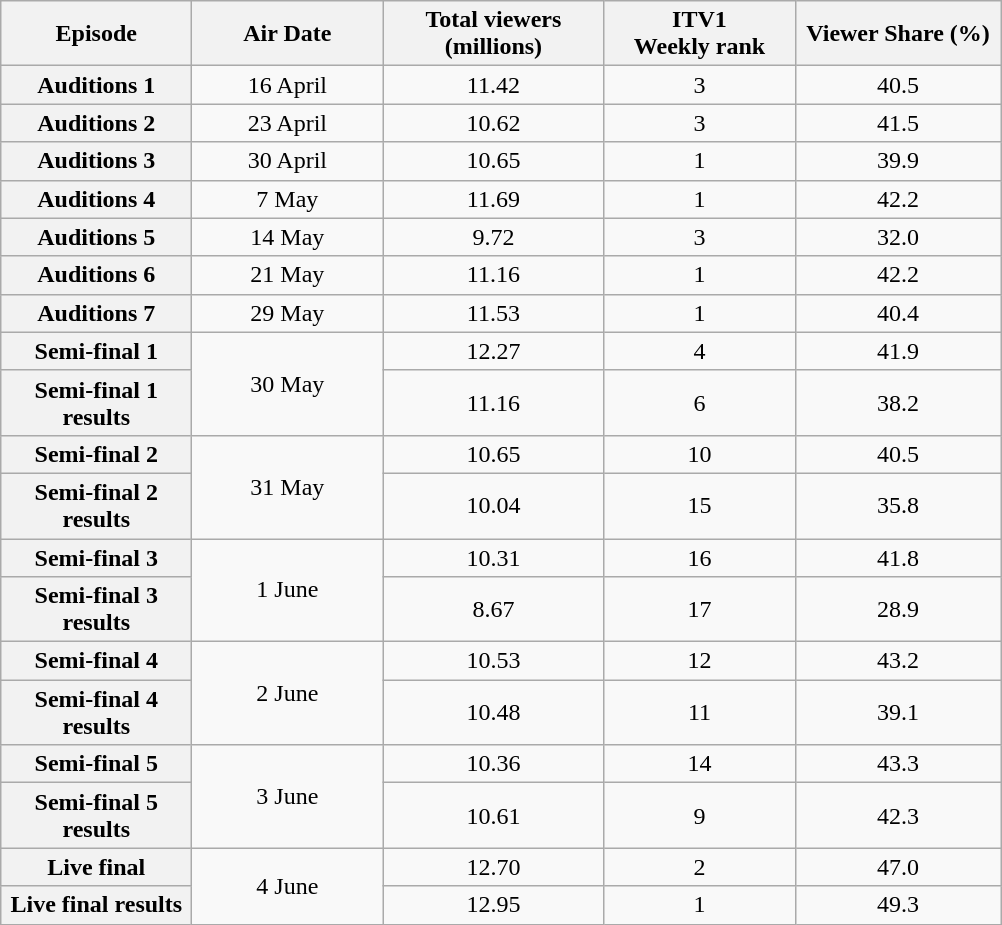<table class="wikitable sortable" style="text-align:center;">
<tr>
<th scope="col" style="width:120px;">Episode</th>
<th scope="col" style="width:120px;">Air Date</th>
<th scope="col" style="width:140px;">Total viewers<br>(millions) </th>
<th scope="col" style="width:120px;">ITV1<br>Weekly rank </th>
<th scope="col" style="width:130px;">Viewer Share (%)</th>
</tr>
<tr>
<th scope="row">Auditions 1</th>
<td>16 April</td>
<td>11.42</td>
<td>3</td>
<td>40.5 </td>
</tr>
<tr>
<th scope="row">Auditions 2</th>
<td>23 April</td>
<td>10.62</td>
<td>3</td>
<td>41.5 </td>
</tr>
<tr>
<th scope="row">Auditions 3</th>
<td>30 April</td>
<td>10.65</td>
<td>1</td>
<td>39.9 </td>
</tr>
<tr>
<th scope="row">Auditions 4</th>
<td>7 May</td>
<td>11.69</td>
<td>1</td>
<td>42.2 </td>
</tr>
<tr>
<th scope="row">Auditions 5</th>
<td>14 May</td>
<td>9.72</td>
<td>3</td>
<td>32.0 </td>
</tr>
<tr>
<th scope="row">Auditions 6</th>
<td>21 May</td>
<td>11.16</td>
<td>1</td>
<td>42.2 </td>
</tr>
<tr>
<th scope="row">Auditions 7</th>
<td>29 May</td>
<td>11.53</td>
<td>1</td>
<td>40.4 </td>
</tr>
<tr>
<th scope="row">Semi-final 1</th>
<td rowspan="2">30 May</td>
<td>12.27</td>
<td>4</td>
<td>41.9 </td>
</tr>
<tr>
<th scope="row">Semi-final 1 results</th>
<td>11.16</td>
<td>6</td>
<td>38.2 </td>
</tr>
<tr>
<th scope="row">Semi-final 2</th>
<td rowspan="2">31 May</td>
<td>10.65</td>
<td>10</td>
<td>40.5 </td>
</tr>
<tr>
<th scope="row">Semi-final 2 results</th>
<td>10.04</td>
<td>15</td>
<td>35.8 </td>
</tr>
<tr>
<th scope="row">Semi-final 3</th>
<td rowspan="2">1 June</td>
<td>10.31</td>
<td>16</td>
<td>41.8 </td>
</tr>
<tr>
<th scope="row">Semi-final 3 results</th>
<td>8.67</td>
<td>17</td>
<td>28.9 </td>
</tr>
<tr>
<th scope="row">Semi-final 4</th>
<td rowspan="2">2 June</td>
<td>10.53</td>
<td>12</td>
<td>43.2 </td>
</tr>
<tr>
<th scope="row">Semi-final 4 results</th>
<td>10.48</td>
<td>11</td>
<td>39.1 </td>
</tr>
<tr>
<th scope="row">Semi-final 5</th>
<td rowspan="2">3 June</td>
<td>10.36</td>
<td>14</td>
<td>43.3 </td>
</tr>
<tr>
<th scope="row">Semi-final 5 results</th>
<td>10.61</td>
<td>9</td>
<td>42.3 </td>
</tr>
<tr>
<th scope="row">Live final</th>
<td rowspan="2">4 June</td>
<td>12.70</td>
<td>2</td>
<td>47.0 </td>
</tr>
<tr>
<th scope="row">Live final results</th>
<td>12.95</td>
<td>1</td>
<td>49.3 </td>
</tr>
</table>
